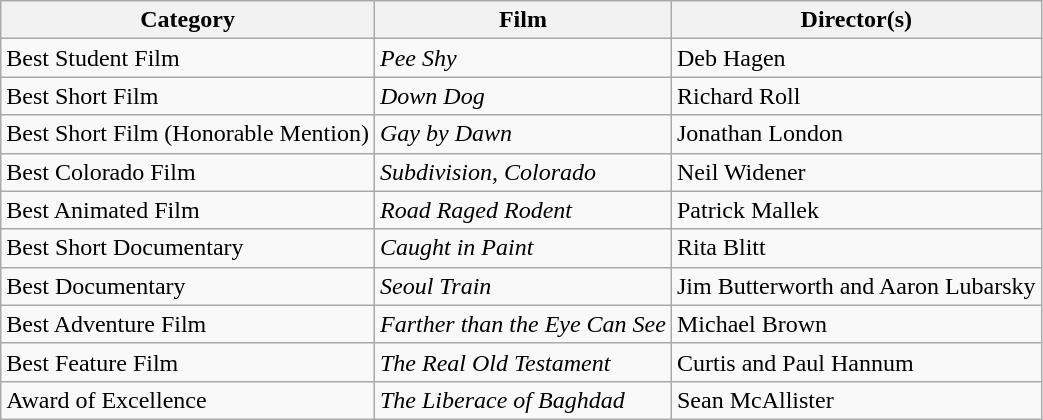<table class="wikitable">
<tr>
<th><strong>Category</strong></th>
<th><strong>Film</strong></th>
<th><strong>Director(s)</strong></th>
</tr>
<tr>
<td>Best Student Film</td>
<td><em>Pee Shy</em></td>
<td>Deb Hagen</td>
</tr>
<tr>
<td>Best Short Film</td>
<td><em>Down Dog</em></td>
<td>Richard Roll</td>
</tr>
<tr>
<td>Best Short Film (Honorable Mention)</td>
<td><em>Gay by Dawn</em></td>
<td>Jonathan London</td>
</tr>
<tr>
<td>Best Colorado Film</td>
<td><em>Subdivision, Colorado</em></td>
<td>Neil Widener</td>
</tr>
<tr>
<td>Best Animated Film</td>
<td><em>Road Raged Rodent</em></td>
<td>Patrick Mallek</td>
</tr>
<tr>
<td>Best Short Documentary</td>
<td><em>Caught in Paint</em></td>
<td>Rita Blitt</td>
</tr>
<tr>
<td>Best Documentary</td>
<td><em>Seoul Train</em></td>
<td>Jim Butterworth and Aaron Lubarsky</td>
</tr>
<tr>
<td>Best Adventure Film</td>
<td><em>Farther than the Eye Can See</em></td>
<td>Michael Brown</td>
</tr>
<tr>
<td>Best Feature Film</td>
<td><em>The Real Old Testament</em></td>
<td>Curtis and Paul Hannum</td>
</tr>
<tr>
<td>Award of Excellence</td>
<td><em>The Liberace of Baghdad</em></td>
<td>Sean McAllister</td>
</tr>
</table>
